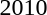<table>
<tr>
<td>2010<br></td>
<td></td>
<td></td>
<td></td>
</tr>
</table>
